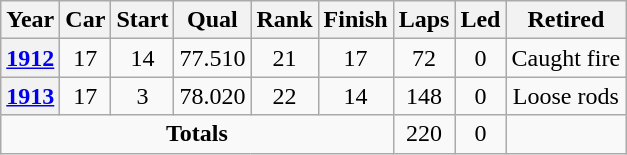<table class="wikitable" style="text-align:center">
<tr>
<th>Year</th>
<th>Car</th>
<th>Start</th>
<th>Qual</th>
<th>Rank</th>
<th>Finish</th>
<th>Laps</th>
<th>Led</th>
<th>Retired</th>
</tr>
<tr>
<th><a href='#'>1912</a></th>
<td>17</td>
<td>14</td>
<td>77.510</td>
<td>21</td>
<td>17</td>
<td>72</td>
<td>0</td>
<td>Caught fire</td>
</tr>
<tr>
<th><a href='#'>1913</a></th>
<td>17</td>
<td>3</td>
<td>78.020</td>
<td>22</td>
<td>14</td>
<td>148</td>
<td>0</td>
<td>Loose rods</td>
</tr>
<tr>
<td colspan=6><strong>Totals</strong></td>
<td>220</td>
<td>0</td>
<td></td>
</tr>
</table>
